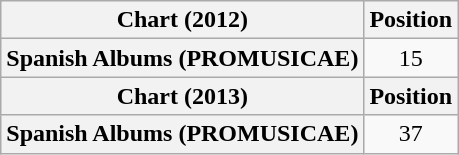<table class="wikitable plainrowheaders" style="text-align:center">
<tr>
<th scope="col">Chart (2012)</th>
<th scope="col">Position</th>
</tr>
<tr>
<th scope="row">Spanish Albums (PROMUSICAE)</th>
<td>15</td>
</tr>
<tr>
<th scope="col">Chart (2013)</th>
<th scope="col">Position</th>
</tr>
<tr>
<th scope="row">Spanish Albums (PROMUSICAE)</th>
<td>37</td>
</tr>
</table>
